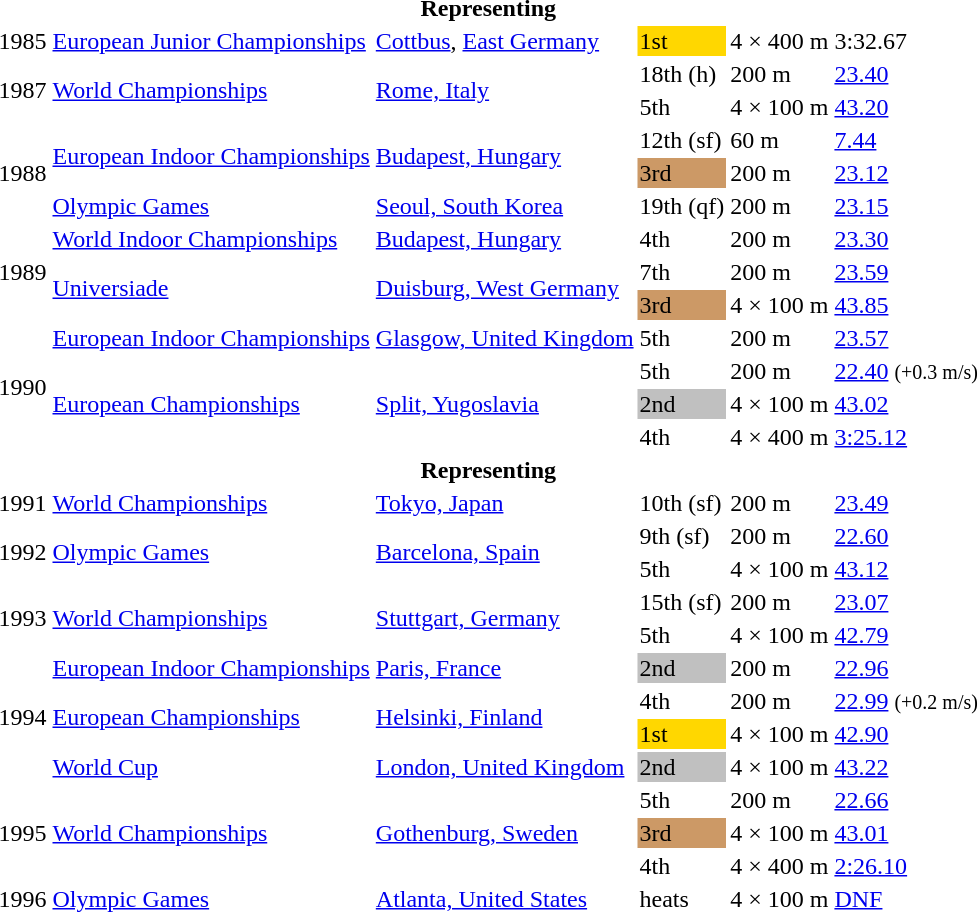<table>
<tr>
<th colspan="6">Representing </th>
</tr>
<tr>
<td>1985</td>
<td><a href='#'>European Junior Championships</a></td>
<td><a href='#'>Cottbus</a>, <a href='#'>East Germany</a></td>
<td bgcolor=gold>1st</td>
<td>4 × 400 m</td>
<td>3:32.67</td>
</tr>
<tr>
<td rowspan=2>1987</td>
<td rowspan=2><a href='#'>World Championships</a></td>
<td rowspan=2><a href='#'>Rome, Italy</a></td>
<td>18th (h)</td>
<td>200 m</td>
<td><a href='#'>23.40</a></td>
</tr>
<tr>
<td>5th</td>
<td>4 × 100 m</td>
<td><a href='#'>43.20</a></td>
</tr>
<tr>
<td rowspan=3>1988</td>
<td rowspan=2><a href='#'>European Indoor Championships</a></td>
<td rowspan=2><a href='#'>Budapest, Hungary</a></td>
<td>12th (sf)</td>
<td>60 m</td>
<td><a href='#'>7.44</a></td>
</tr>
<tr>
<td bgcolor=cc9966>3rd</td>
<td>200 m</td>
<td><a href='#'>23.12</a></td>
</tr>
<tr>
<td><a href='#'>Olympic Games</a></td>
<td><a href='#'>Seoul, South Korea</a></td>
<td>19th (qf)</td>
<td>200 m</td>
<td><a href='#'>23.15</a></td>
</tr>
<tr>
<td rowspan=3>1989</td>
<td><a href='#'>World Indoor Championships</a></td>
<td><a href='#'>Budapest, Hungary</a></td>
<td>4th</td>
<td>200 m</td>
<td><a href='#'>23.30</a></td>
</tr>
<tr>
<td rowspan=2><a href='#'>Universiade</a></td>
<td rowspan=2><a href='#'>Duisburg, West Germany</a></td>
<td>7th</td>
<td>200 m</td>
<td><a href='#'>23.59</a></td>
</tr>
<tr>
<td bgcolor=cc9966>3rd</td>
<td>4 × 100 m</td>
<td><a href='#'>43.85</a></td>
</tr>
<tr>
<td rowspan=4>1990</td>
<td><a href='#'>European Indoor Championships</a></td>
<td><a href='#'>Glasgow, United Kingdom</a></td>
<td>5th</td>
<td>200 m</td>
<td><a href='#'>23.57</a></td>
</tr>
<tr>
<td rowspan=3><a href='#'>European Championships</a></td>
<td rowspan=3><a href='#'>Split, Yugoslavia</a></td>
<td>5th</td>
<td>200 m</td>
<td><a href='#'>22.40</a> <small>(+0.3 m/s)</small></td>
</tr>
<tr>
<td bgcolor=silver>2nd</td>
<td>4 × 100 m</td>
<td><a href='#'>43.02</a></td>
</tr>
<tr>
<td>4th</td>
<td>4 × 400 m</td>
<td><a href='#'>3:25.12</a></td>
</tr>
<tr>
<th colspan="6">Representing </th>
</tr>
<tr>
<td>1991</td>
<td><a href='#'>World Championships</a></td>
<td><a href='#'>Tokyo, Japan</a></td>
<td>10th (sf)</td>
<td>200 m</td>
<td><a href='#'>23.49</a></td>
</tr>
<tr>
<td rowspan=2>1992</td>
<td rowspan=2><a href='#'>Olympic Games</a></td>
<td rowspan=2><a href='#'>Barcelona, Spain</a></td>
<td>9th (sf)</td>
<td>200 m</td>
<td><a href='#'>22.60</a></td>
</tr>
<tr>
<td>5th</td>
<td>4 × 100 m</td>
<td><a href='#'>43.12</a></td>
</tr>
<tr>
<td rowspan=2>1993</td>
<td rowspan=2><a href='#'>World Championships</a></td>
<td rowspan=2><a href='#'>Stuttgart, Germany</a></td>
<td>15th (sf)</td>
<td>200 m</td>
<td><a href='#'>23.07</a></td>
</tr>
<tr>
<td>5th</td>
<td>4 × 100 m</td>
<td><a href='#'>42.79</a></td>
</tr>
<tr>
<td rowspan=4>1994</td>
<td><a href='#'>European Indoor Championships</a></td>
<td><a href='#'>Paris, France</a></td>
<td bgcolor=silver>2nd</td>
<td>200 m</td>
<td><a href='#'>22.96</a></td>
</tr>
<tr>
<td rowspan=2><a href='#'>European Championships</a></td>
<td rowspan=2><a href='#'>Helsinki, Finland</a></td>
<td>4th</td>
<td>200 m</td>
<td><a href='#'>22.99</a> <small>(+0.2 m/s)</small></td>
</tr>
<tr>
<td bgcolor=gold>1st</td>
<td>4 × 100 m</td>
<td><a href='#'>42.90</a></td>
</tr>
<tr>
<td><a href='#'>World Cup</a></td>
<td><a href='#'>London, United Kingdom</a></td>
<td bgcolor=silver>2nd</td>
<td>4 × 100 m</td>
<td><a href='#'>43.22</a></td>
</tr>
<tr>
<td rowspan=3>1995</td>
<td rowspan=3><a href='#'>World Championships</a></td>
<td rowspan=3><a href='#'>Gothenburg, Sweden</a></td>
<td>5th</td>
<td>200 m</td>
<td><a href='#'>22.66</a></td>
</tr>
<tr>
<td bgcolor=cc9966>3rd</td>
<td>4 × 100 m</td>
<td><a href='#'>43.01</a></td>
</tr>
<tr>
<td>4th</td>
<td>4 × 400 m</td>
<td><a href='#'>2:26.10</a></td>
</tr>
<tr>
<td>1996</td>
<td><a href='#'>Olympic Games</a></td>
<td><a href='#'>Atlanta, United States</a></td>
<td>heats</td>
<td>4 × 100 m</td>
<td><a href='#'>DNF</a></td>
</tr>
</table>
